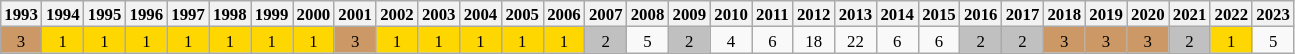<table class="wikitable" style="margin:0.5em ; font-size:70%">
<tr>
<th>1993</th>
<th>1994</th>
<th>1995</th>
<th>1996</th>
<th>1997</th>
<th>1998</th>
<th>1999</th>
<th>2000</th>
<th>2001</th>
<th>2002</th>
<th>2003</th>
<th>2004</th>
<th>2005</th>
<th>2006</th>
<th>2007</th>
<th>2008</th>
<th>2009</th>
<th>2010</th>
<th>2011</th>
<th>2012</th>
<th>2013</th>
<th>2014</th>
<th>2015</th>
<th>2016</th>
<th>2017</th>
<th>2018</th>
<th>2019</th>
<th>2020</th>
<th>2021</th>
<th>2022</th>
<th>2023</th>
</tr>
<tr>
<td align=center style="background:#c96;">3</td>
<td align=center style="background:gold;">1</td>
<td align=center style="background:gold;">1</td>
<td align=center style="background:gold;">1</td>
<td align=center style="background:gold;">1</td>
<td align=center style="background:gold;">1</td>
<td align=center style="background:gold;">1</td>
<td align=center style="background:gold;">1</td>
<td align=center style="background:#c96;">3</td>
<td align=center style="background:gold;">1</td>
<td align=center style="background:gold;">1</td>
<td align=center style="background:gold;">1</td>
<td align=center style="background:gold;">1</td>
<td align=center style="background:gold;">1</td>
<td align=center style="background:silver;">2</td>
<td align=center>5</td>
<td align=center style="background:silver;">2</td>
<td align=center>4</td>
<td align=center>6</td>
<td align=center>18</td>
<td align=center>22</td>
<td align=center>6</td>
<td align=center>6</td>
<td align=center style="background:silver;">2</td>
<td align=center style="background:silver;">2</td>
<td align=center style="background:#c96;">3</td>
<td align=center style="background:#c96;">3</td>
<td align=center style="background:#c96;">3</td>
<td align=center style="background:silver;">2</td>
<td align=center style="background:gold;">1</td>
<td align=center>5</td>
</tr>
</table>
